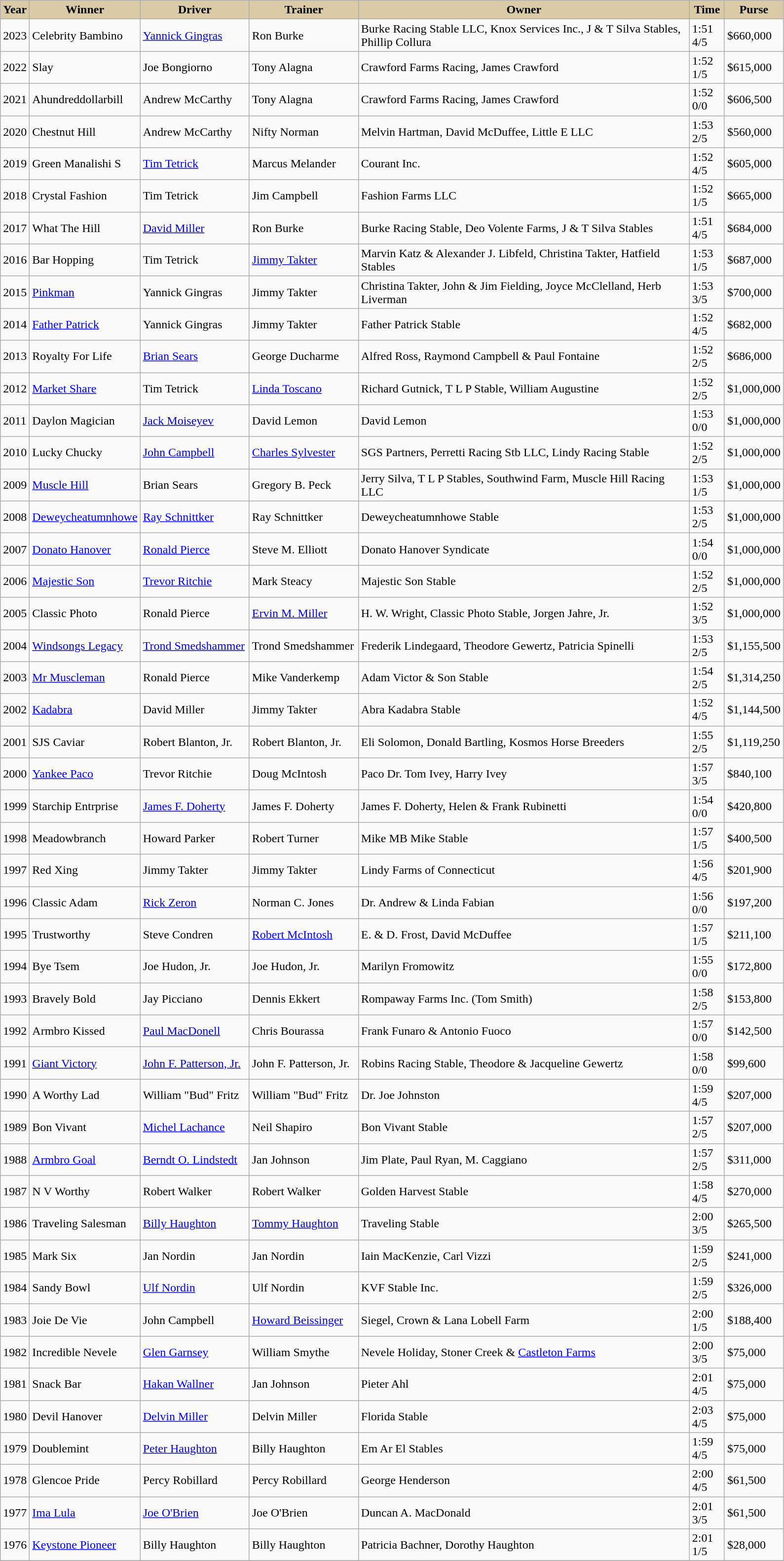<table class="wikitable sortable">
<tr>
<th style="background-color:#DACAA5; width:25px">Year<br></th>
<th style="background-color:#DACAA5; width:130px">Winner<br></th>
<th style="background-color:#DACAA5; width:140px">Driver<br></th>
<th style="background-color:#DACAA5; width:140px">Trainer<br></th>
<th style="background-color:#DACAA5; width:440px">Owner<br></th>
<th style="background-color:#DACAA5; width:40px">Time <br></th>
<th style="background-color:#DACAA5; width:40px">Purse<br></th>
</tr>
<tr>
<td>2023</td>
<td>Celebrity Bambino</td>
<td><a href='#'>Yannick Gingras</a></td>
<td>Ron Burke</td>
<td>Burke Racing Stable LLC, Knox Services Inc., J & T Silva Stables, Phillip Collura</td>
<td>1:51 4/5</td>
<td>$660,000</td>
</tr>
<tr>
<td>2022</td>
<td>Slay</td>
<td>Joe Bongiorno</td>
<td>Tony Alagna</td>
<td>Crawford Farms Racing, James Crawford</td>
<td>1:52 1/5</td>
<td>$615,000</td>
</tr>
<tr>
<td>2021</td>
<td>Ahundreddollarbill</td>
<td>Andrew McCarthy</td>
<td>Tony Alagna</td>
<td>Crawford Farms Racing, James Crawford</td>
<td>1:52 0/0</td>
<td>$606,500</td>
</tr>
<tr>
<td>2020</td>
<td>Chestnut Hill</td>
<td>Andrew McCarthy</td>
<td>Nifty Norman</td>
<td>Melvin Hartman, David McDuffee, Little E LLC</td>
<td>1:53 2/5</td>
<td>$560,000</td>
</tr>
<tr>
<td>2019</td>
<td>Green Manalishi S</td>
<td><a href='#'>Tim Tetrick</a></td>
<td>Marcus Melander</td>
<td>Courant Inc.</td>
<td>1:52 4/5</td>
<td>$605,000</td>
</tr>
<tr>
<td>2018</td>
<td>Crystal Fashion</td>
<td>Tim Tetrick</td>
<td>Jim Campbell</td>
<td>Fashion Farms LLC</td>
<td>1:52 1/5</td>
<td>$665,000</td>
</tr>
<tr>
<td>2017</td>
<td>What The Hill</td>
<td><a href='#'>David Miller</a></td>
<td>Ron Burke</td>
<td>Burke Racing Stable, Deo Volente Farms, J & T Silva Stables</td>
<td>1:51 4/5</td>
<td>$684,000</td>
</tr>
<tr>
<td>2016</td>
<td>Bar Hopping</td>
<td>Tim Tetrick</td>
<td><a href='#'>Jimmy Takter</a></td>
<td>Marvin Katz & Alexander J. Libfeld, Christina Takter, Hatfield Stables</td>
<td>1:53 1/5</td>
<td>$687,000</td>
</tr>
<tr>
<td>2015</td>
<td><a href='#'>Pinkman</a></td>
<td>Yannick Gingras</td>
<td>Jimmy Takter</td>
<td>Christina Takter, John & Jim Fielding, Joyce McClelland, Herb Liverman</td>
<td>1:53 3/5</td>
<td>$700,000</td>
</tr>
<tr>
<td>2014</td>
<td><a href='#'>Father Patrick</a></td>
<td>Yannick Gingras</td>
<td>Jimmy Takter</td>
<td>Father Patrick Stable</td>
<td>1:52 4/5</td>
<td>$682,000</td>
</tr>
<tr>
<td>2013</td>
<td>Royalty For Life</td>
<td><a href='#'>Brian Sears</a></td>
<td>George Ducharme</td>
<td>Alfred Ross, Raymond Campbell & Paul Fontaine</td>
<td>1:52 2/5</td>
<td>$686,000</td>
</tr>
<tr>
<td>2012</td>
<td><a href='#'>Market Share</a></td>
<td>Tim Tetrick</td>
<td><a href='#'>Linda Toscano</a></td>
<td>Richard Gutnick, T L P Stable, William Augustine</td>
<td>1:52 2/5</td>
<td>$1,000,000</td>
</tr>
<tr>
<td>2011</td>
<td>Daylon Magician</td>
<td><a href='#'>Jack Moiseyev</a></td>
<td>David Lemon</td>
<td>David Lemon</td>
<td>1:53 0/0</td>
<td>$1,000,000</td>
</tr>
<tr>
<td>2010</td>
<td>Lucky Chucky</td>
<td><a href='#'>John Campbell</a></td>
<td><a href='#'>Charles Sylvester</a></td>
<td>SGS Partners, Perretti Racing Stb LLC, Lindy Racing Stable</td>
<td>1:52 2/5</td>
<td>$1,000,000</td>
</tr>
<tr>
<td>2009</td>
<td><a href='#'>Muscle Hill</a></td>
<td>Brian Sears</td>
<td>Gregory B. Peck</td>
<td>Jerry Silva, T L P Stables, Southwind Farm, Muscle Hill Racing LLC</td>
<td>1:53 1/5</td>
<td>$1,000,000</td>
</tr>
<tr>
<td>2008</td>
<td><a href='#'>Deweycheatumnhowe</a></td>
<td><a href='#'>Ray Schnittker</a></td>
<td>Ray Schnittker</td>
<td>Deweycheatumnhowe Stable</td>
<td>1:53 2/5</td>
<td>$1,000,000</td>
</tr>
<tr>
<td>2007</td>
<td><a href='#'>Donato Hanover</a></td>
<td><a href='#'>Ronald Pierce</a></td>
<td>Steve M. Elliott</td>
<td>Donato Hanover Syndicate</td>
<td>1:54 0/0</td>
<td>$1,000,000</td>
</tr>
<tr>
<td>2006</td>
<td><a href='#'>Majestic Son</a></td>
<td><a href='#'>Trevor Ritchie</a></td>
<td>Mark Steacy</td>
<td>Majestic Son Stable</td>
<td>1:52 2/5</td>
<td>$1,000,000</td>
</tr>
<tr>
<td>2005</td>
<td>Classic Photo</td>
<td>Ronald Pierce</td>
<td><a href='#'>Ervin M. Miller</a></td>
<td>H. W. Wright, Classic Photo Stable, Jorgen Jahre, Jr.</td>
<td>1:52 3/5</td>
<td>$1,000,000</td>
</tr>
<tr>
<td>2004</td>
<td><a href='#'>Windsongs Legacy</a></td>
<td><a href='#'>Trond Smedshammer</a></td>
<td>Trond Smedshammer</td>
<td>Frederik Lindegaard, Theodore Gewertz, Patricia Spinelli</td>
<td>1:53 2/5</td>
<td>$1,155,500</td>
</tr>
<tr>
<td>2003</td>
<td><a href='#'>Mr Muscleman</a></td>
<td>Ronald Pierce</td>
<td>Mike Vanderkemp</td>
<td>Adam Victor & Son Stable</td>
<td>1:54 2/5</td>
<td>$1,314,250</td>
</tr>
<tr>
<td>2002</td>
<td><a href='#'>Kadabra</a></td>
<td>David Miller</td>
<td>Jimmy Takter</td>
<td>Abra Kadabra Stable</td>
<td>1:52 4/5</td>
<td>$1,144,500</td>
</tr>
<tr>
<td>2001</td>
<td>SJS Caviar</td>
<td>Robert Blanton, Jr.</td>
<td>Robert Blanton, Jr.</td>
<td>Eli Solomon, Donald Bartling, Kosmos Horse Breeders</td>
<td>1:55 2/5</td>
<td>$1,119,250</td>
</tr>
<tr>
<td>2000</td>
<td><a href='#'>Yankee Paco</a></td>
<td>Trevor Ritchie</td>
<td>Doug McIntosh</td>
<td>Paco Dr. Tom Ivey, Harry Ivey</td>
<td>1:57 3/5</td>
<td>$840,100</td>
</tr>
<tr>
<td>1999</td>
<td>Starchip Entrprise</td>
<td><a href='#'>James F. Doherty</a></td>
<td>James F. Doherty</td>
<td>James F. Doherty, Helen & Frank Rubinetti</td>
<td>1:54 0/0</td>
<td>$420,800</td>
</tr>
<tr>
<td>1998</td>
<td>Meadowbranch</td>
<td>Howard Parker</td>
<td>Robert Turner</td>
<td>Mike MB Mike Stable</td>
<td>1:57 1/5</td>
<td>$400,500</td>
</tr>
<tr>
<td>1997</td>
<td>Red Xing</td>
<td>Jimmy Takter</td>
<td>Jimmy Takter</td>
<td>Lindy Farms of Connecticut</td>
<td>1:56 4/5</td>
<td>$201,900</td>
</tr>
<tr>
<td>1996</td>
<td>Classic Adam</td>
<td><a href='#'>Rick Zeron</a></td>
<td>Norman C. Jones</td>
<td>Dr. Andrew & Linda Fabian</td>
<td>1:56 0/0</td>
<td>$197,200</td>
</tr>
<tr>
<td>1995</td>
<td>Trustworthy</td>
<td>Steve Condren</td>
<td><a href='#'>Robert McIntosh</a></td>
<td>E. & D. Frost, David McDuffee</td>
<td>1:57 1/5</td>
<td>$211,100</td>
</tr>
<tr>
<td>1994</td>
<td>Bye Tsem</td>
<td>Joe Hudon, Jr.</td>
<td>Joe Hudon, Jr.</td>
<td>Marilyn Fromowitz</td>
<td>1:55 0/0</td>
<td>$172,800</td>
</tr>
<tr>
<td>1993</td>
<td>Bravely Bold</td>
<td>Jay Picciano</td>
<td>Dennis Ekkert</td>
<td>Rompaway Farms Inc. (Tom Smith)</td>
<td>1:58 2/5</td>
<td>$153,800</td>
</tr>
<tr>
<td>1992</td>
<td>Armbro Kissed</td>
<td><a href='#'>Paul MacDonell</a></td>
<td>Chris Bourassa</td>
<td>Frank Funaro & Antonio Fuoco</td>
<td>1:57 0/0</td>
<td>$142,500</td>
</tr>
<tr>
<td>1991</td>
<td><a href='#'>Giant Victory</a></td>
<td><a href='#'>John F. Patterson, Jr.</a></td>
<td>John F. Patterson, Jr.</td>
<td>Robins Racing Stable, Theodore & Jacqueline Gewertz</td>
<td>1:58 0/0</td>
<td>$99,600</td>
</tr>
<tr>
<td>1990</td>
<td>A Worthy Lad</td>
<td>William "Bud" Fritz</td>
<td>William "Bud" Fritz</td>
<td>Dr. Joe Johnston</td>
<td>1:59 4/5</td>
<td>$207,000</td>
</tr>
<tr>
<td>1989</td>
<td>Bon Vivant</td>
<td><a href='#'>Michel Lachance</a></td>
<td>Neil Shapiro</td>
<td>Bon Vivant Stable</td>
<td>1:57 2/5</td>
<td>$207,000</td>
</tr>
<tr>
<td>1988</td>
<td><a href='#'>Armbro Goal</a></td>
<td><a href='#'>Berndt O. Lindstedt</a></td>
<td>Jan Johnson</td>
<td>Jim Plate, Paul Ryan, M. Caggiano</td>
<td>1:57 2/5</td>
<td>$311,000</td>
</tr>
<tr>
<td>1987</td>
<td>N V Worthy</td>
<td>Robert Walker</td>
<td>Robert Walker</td>
<td>Golden Harvest Stable</td>
<td>1:58 4/5</td>
<td>$270,000</td>
</tr>
<tr>
<td>1986</td>
<td>Traveling Salesman</td>
<td><a href='#'>Billy Haughton</a></td>
<td><a href='#'>Tommy Haughton</a></td>
<td>Traveling Stable</td>
<td>2:00 3/5</td>
<td>$265,500</td>
</tr>
<tr>
<td>1985</td>
<td>Mark Six</td>
<td>Jan Nordin</td>
<td>Jan Nordin</td>
<td>Iain MacKenzie, Carl Vizzi</td>
<td>1:59 2/5</td>
<td>$241,000</td>
</tr>
<tr>
<td>1984</td>
<td>Sandy Bowl</td>
<td><a href='#'>Ulf Nordin</a></td>
<td>Ulf Nordin</td>
<td>KVF Stable Inc.</td>
<td>1:59 2/5</td>
<td>$326,000</td>
</tr>
<tr>
<td>1983</td>
<td>Joie De Vie</td>
<td>John Campbell</td>
<td><a href='#'>Howard Beissinger</a></td>
<td>Siegel, Crown & Lana Lobell Farm</td>
<td>2:00 1/5</td>
<td>$188,400</td>
</tr>
<tr>
<td>1982</td>
<td>Incredible Nevele</td>
<td><a href='#'>Glen Garnsey</a></td>
<td>William Smythe</td>
<td>Nevele Holiday, Stoner Creek & <a href='#'>Castleton Farms</a></td>
<td>2:00 3/5</td>
<td>$75,000</td>
</tr>
<tr>
<td>1981</td>
<td>Snack Bar</td>
<td><a href='#'>Hakan Wallner</a></td>
<td>Jan Johnson</td>
<td>Pieter Ahl</td>
<td>2:01 4/5</td>
<td>$75,000</td>
</tr>
<tr>
<td>1980</td>
<td>Devil Hanover</td>
<td><a href='#'>Delvin Miller</a></td>
<td>Delvin Miller</td>
<td>Florida Stable</td>
<td>2:03 4/5</td>
<td>$75,000</td>
</tr>
<tr>
<td>1979</td>
<td>Doublemint</td>
<td><a href='#'>Peter Haughton</a></td>
<td>Billy Haughton</td>
<td>Em Ar El Stables</td>
<td>1:59 4/5</td>
<td>$75,000</td>
</tr>
<tr>
<td>1978</td>
<td>Glencoe Pride</td>
<td>Percy Robillard</td>
<td>Percy Robillard</td>
<td>George Henderson</td>
<td>2:00 4/5</td>
<td>$61,500</td>
</tr>
<tr>
<td>1977</td>
<td><a href='#'>Ima Lula</a></td>
<td><a href='#'>Joe O'Brien</a></td>
<td>Joe O'Brien</td>
<td>Duncan A. MacDonald</td>
<td>2:01 3/5</td>
<td>$61,500</td>
</tr>
<tr>
<td>1976</td>
<td><a href='#'>Keystone Pioneer</a></td>
<td>Billy Haughton</td>
<td>Billy Haughton</td>
<td>Patricia Bachner, Dorothy Haughton</td>
<td>2:01 1/5</td>
<td>$28,000</td>
</tr>
<tr>
</tr>
</table>
